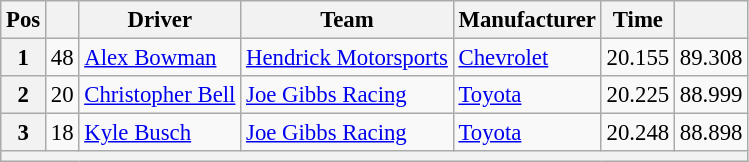<table class="wikitable" style="font-size:95%">
<tr>
<th>Pos</th>
<th></th>
<th>Driver</th>
<th>Team</th>
<th>Manufacturer</th>
<th>Time</th>
<th></th>
</tr>
<tr>
<th>1</th>
<td>48</td>
<td><a href='#'>Alex Bowman</a></td>
<td><a href='#'>Hendrick Motorsports</a></td>
<td><a href='#'>Chevrolet</a></td>
<td>20.155</td>
<td>89.308</td>
</tr>
<tr>
<th>2</th>
<td>20</td>
<td><a href='#'>Christopher Bell</a></td>
<td><a href='#'>Joe Gibbs Racing</a></td>
<td><a href='#'>Toyota</a></td>
<td>20.225</td>
<td>88.999</td>
</tr>
<tr>
<th>3</th>
<td>18</td>
<td><a href='#'>Kyle Busch</a></td>
<td><a href='#'>Joe Gibbs Racing</a></td>
<td><a href='#'>Toyota</a></td>
<td>20.248</td>
<td>88.898</td>
</tr>
<tr>
<th colspan="7"></th>
</tr>
</table>
